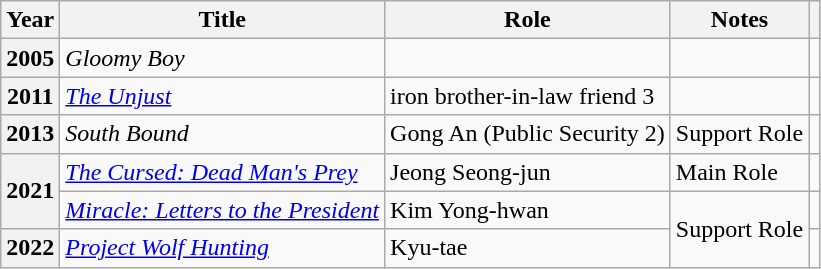<table class="wikitable  plainrowheaders">
<tr>
<th scope="col">Year</th>
<th scope="col">Title</th>
<th scope="col">Role</th>
<th scope="col">Notes</th>
<th scope="col" class="unsortable"></th>
</tr>
<tr>
<th scope="row">2005</th>
<td><em>Gloomy Boy</em></td>
<td></td>
<td></td>
<td></td>
</tr>
<tr>
<th scope="row">2011</th>
<td><em><a href='#'>The Unjust</a></em></td>
<td>iron brother-in-law friend 3</td>
<td></td>
<td></td>
</tr>
<tr>
<th scope="row">2013</th>
<td><em>South Bound</em></td>
<td>Gong An (Public Security 2)</td>
<td>Support Role</td>
<td></td>
</tr>
<tr>
<th scope="row" rowspan="2">2021</th>
<td><em><a href='#'>The Cursed: Dead Man's Prey</a></em></td>
<td>Jeong Seong-jun</td>
<td>Main Role</td>
<td></td>
</tr>
<tr>
<td><em><a href='#'>Miracle: Letters to the President</a></em></td>
<td>Kim Yong-hwan</td>
<td rowspan="2">Support Role</td>
<td></td>
</tr>
<tr>
<th scope="row">2022</th>
<td><em><a href='#'>Project Wolf Hunting</a></em></td>
<td>Kyu-tae</td>
<td></td>
</tr>
</table>
